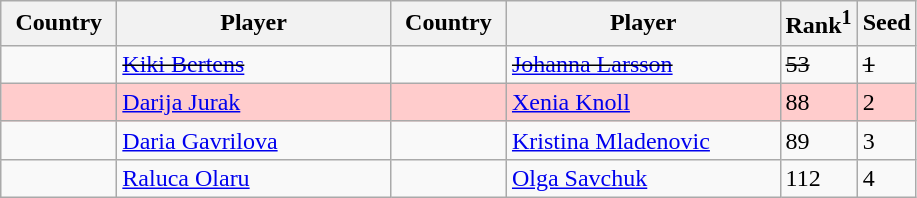<table class="sortable wikitable">
<tr>
<th width="70">Country</th>
<th width="175">Player</th>
<th width="70">Country</th>
<th width="175">Player</th>
<th>Rank<sup>1</sup></th>
<th>Seed</th>
</tr>
<tr>
<td><s></s></td>
<td><s><a href='#'>Kiki Bertens</a></s></td>
<td><s></s></td>
<td><s><a href='#'>Johanna Larsson</a></s></td>
<td><s>53</s></td>
<td><s>1</s></td>
</tr>
<tr style="background:#fcc;">
<td></td>
<td><a href='#'>Darija Jurak</a></td>
<td></td>
<td><a href='#'>Xenia Knoll</a></td>
<td>88</td>
<td>2</td>
</tr>
<tr>
<td></td>
<td><a href='#'>Daria Gavrilova</a></td>
<td></td>
<td><a href='#'>Kristina Mladenovic</a></td>
<td>89</td>
<td>3</td>
</tr>
<tr>
<td></td>
<td><a href='#'>Raluca Olaru</a></td>
<td></td>
<td><a href='#'>Olga Savchuk</a></td>
<td>112</td>
<td>4</td>
</tr>
</table>
